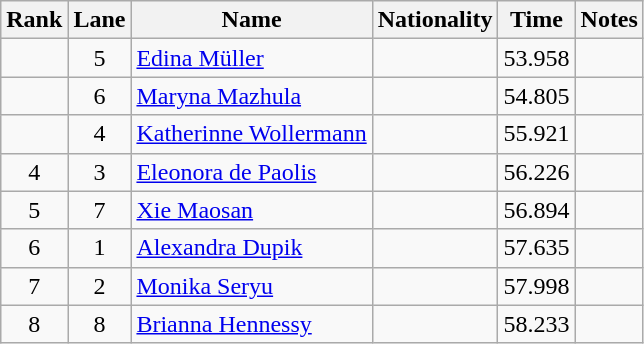<table class="wikitable" style="text-align:center;">
<tr>
<th>Rank</th>
<th>Lane</th>
<th>Name</th>
<th>Nationality</th>
<th>Time</th>
<th>Notes</th>
</tr>
<tr>
<td></td>
<td>5</td>
<td align=left><a href='#'>Edina Müller</a></td>
<td align=left></td>
<td>53.958</td>
<td></td>
</tr>
<tr>
<td></td>
<td>6</td>
<td align=left><a href='#'>Maryna Mazhula</a></td>
<td align=left></td>
<td>54.805</td>
<td></td>
</tr>
<tr>
<td></td>
<td>4</td>
<td align=left><a href='#'>Katherinne Wollermann</a></td>
<td align=left></td>
<td>55.921</td>
<td></td>
</tr>
<tr>
<td>4</td>
<td>3</td>
<td align=left><a href='#'>Eleonora de Paolis</a></td>
<td align=left></td>
<td>56.226</td>
<td></td>
</tr>
<tr>
<td>5</td>
<td>7</td>
<td align=left><a href='#'>Xie Maosan</a></td>
<td align=left></td>
<td>56.894</td>
<td></td>
</tr>
<tr>
<td>6</td>
<td>1</td>
<td align=left><a href='#'>Alexandra Dupik</a></td>
<td align=left></td>
<td>57.635</td>
<td></td>
</tr>
<tr>
<td>7</td>
<td>2</td>
<td align=left><a href='#'>Monika Seryu</a></td>
<td align=left></td>
<td>57.998</td>
<td></td>
</tr>
<tr>
<td>8</td>
<td>8</td>
<td align=left><a href='#'>Brianna Hennessy</a></td>
<td align=left></td>
<td>58.233</td>
<td></td>
</tr>
</table>
